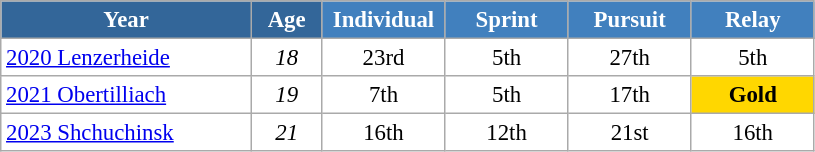<table class="wikitable" style="font-size:95%; text-align:center; border:grey solid 1px; border-collapse:collapse; background:#ffffff;">
<tr>
<th style="background-color:#369; color:white;    width:160px;">Year</th>
<th style="background-color:#369; color:white;    width:40px;">Age</th>
<th style="background-color:#4180be; color:white; width:75px;">Individual</th>
<th style="background-color:#4180be; color:white; width:75px;">Sprint</th>
<th style="background-color:#4180be; color:white; width:75px;">Pursuit</th>
<th style="background-color:#4180be; color:white; width:75px;">Relay</th>
</tr>
<tr>
<td align=left> <a href='#'>2020 Lenzerheide</a></td>
<td><em>18</em></td>
<td>23rd</td>
<td>5th</td>
<td>27th</td>
<td>5th</td>
</tr>
<tr>
<td align=left> <a href='#'>2021 Obertilliach</a></td>
<td><em>19</em></td>
<td>7th</td>
<td>5th</td>
<td>17th</td>
<td style="background:gold"><strong>Gold</strong></td>
</tr>
<tr>
<td align=left> <a href='#'>2023 Shchuchinsk</a></td>
<td><em>21</em></td>
<td>16th</td>
<td>12th</td>
<td>21st</td>
<td>16th</td>
</tr>
</table>
